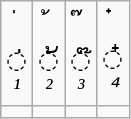<table class="wikitable">
<tr align=center>
<td>่ <br> ◌່ <br> <em>¹</em></td>
<td>้ <br> ◌້ <br> <em>²</em></td>
<td>๊ <br> ◌໊ <br> <em>³</em></td>
<td>๋ <br> ◌໋ <br> <em>⁴</em></td>
</tr>
<tr align=center>
<td></td>
<td></td>
<td></td>
<td></td>
</tr>
</table>
